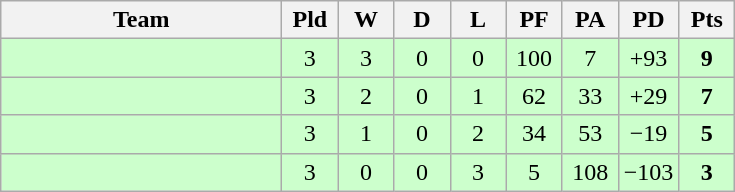<table class="wikitable" style="text-align: center;">
<tr>
<th width="180">Team</th>
<th width="30">Pld</th>
<th width="30">W</th>
<th width="30">D</th>
<th width="30">L</th>
<th width="30">PF</th>
<th width="30">PA</th>
<th width="30">PD</th>
<th width="30">Pts</th>
</tr>
<tr bgcolor="ccffcc">
<td align=left></td>
<td>3</td>
<td>3</td>
<td>0</td>
<td>0</td>
<td>100</td>
<td>7</td>
<td>+93</td>
<td><strong>9</strong></td>
</tr>
<tr bgcolor="ccffcc">
<td align=left></td>
<td>3</td>
<td>2</td>
<td>0</td>
<td>1</td>
<td>62</td>
<td>33</td>
<td>+29</td>
<td><strong>7</strong></td>
</tr>
<tr bgcolor="ccffcc">
<td align=left></td>
<td>3</td>
<td>1</td>
<td>0</td>
<td>2</td>
<td>34</td>
<td>53</td>
<td>−19</td>
<td><strong>5</strong></td>
</tr>
<tr bgcolor="ccffcc">
<td align=left></td>
<td>3</td>
<td>0</td>
<td>0</td>
<td>3</td>
<td>5</td>
<td>108</td>
<td>−103</td>
<td><strong>3</strong></td>
</tr>
</table>
